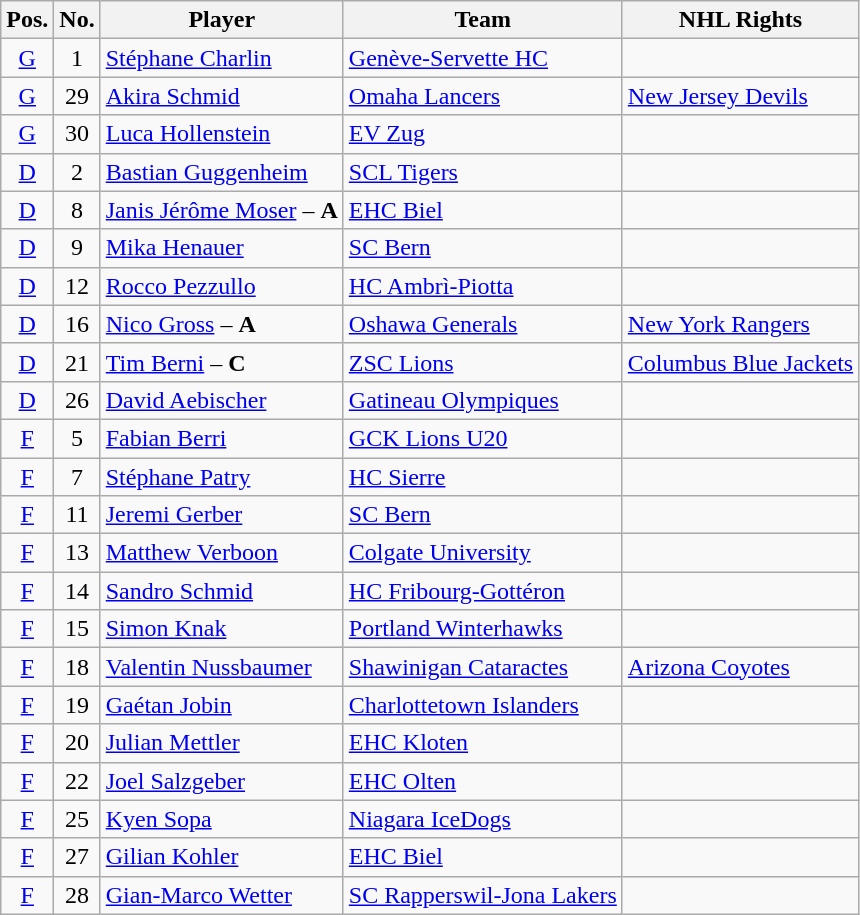<table class="wikitable sortable">
<tr>
<th>Pos.</th>
<th>No.</th>
<th>Player</th>
<th>Team</th>
<th>NHL Rights</th>
</tr>
<tr>
<td style="text-align:center;"><a href='#'>G</a></td>
<td style="text-align:center;">1</td>
<td><a href='#'>Stéphane Charlin</a></td>
<td> <a href='#'>Genève-Servette HC</a></td>
<td></td>
</tr>
<tr>
<td style="text-align:center;"><a href='#'>G</a></td>
<td style="text-align:center;">29</td>
<td><a href='#'>Akira Schmid</a></td>
<td> <a href='#'>Omaha Lancers</a></td>
<td><a href='#'>New Jersey Devils</a></td>
</tr>
<tr>
<td style="text-align:center;"><a href='#'>G</a></td>
<td style="text-align:center;">30</td>
<td><a href='#'>Luca Hollenstein</a></td>
<td> <a href='#'>EV Zug</a></td>
<td></td>
</tr>
<tr>
<td style="text-align:center;"><a href='#'>D</a></td>
<td style="text-align:center;">2</td>
<td><a href='#'>Bastian Guggenheim</a></td>
<td> <a href='#'>SCL Tigers</a></td>
<td></td>
</tr>
<tr>
<td style="text-align:center;"><a href='#'>D</a></td>
<td style="text-align:center;">8</td>
<td><a href='#'>Janis Jérôme Moser</a> – <strong>A</strong></td>
<td> <a href='#'>EHC Biel</a></td>
<td></td>
</tr>
<tr>
<td style="text-align:center;"><a href='#'>D</a></td>
<td style="text-align:center;">9</td>
<td><a href='#'>Mika Henauer</a></td>
<td> <a href='#'>SC Bern</a></td>
<td></td>
</tr>
<tr>
<td style="text-align:center;"><a href='#'>D</a></td>
<td style="text-align:center;">12</td>
<td><a href='#'>Rocco Pezzullo</a></td>
<td> <a href='#'>HC Ambrì-Piotta</a></td>
<td></td>
</tr>
<tr>
<td style="text-align:center;"><a href='#'>D</a></td>
<td style="text-align:center;">16</td>
<td><a href='#'>Nico Gross</a> – <strong>A</strong></td>
<td> <a href='#'>Oshawa Generals</a></td>
<td><a href='#'>New York Rangers</a></td>
</tr>
<tr>
<td style="text-align:center;"><a href='#'>D</a></td>
<td style="text-align:center;">21</td>
<td><a href='#'>Tim Berni</a> – <strong>C</strong></td>
<td> <a href='#'>ZSC Lions</a></td>
<td><a href='#'>Columbus Blue Jackets</a></td>
</tr>
<tr>
<td style="text-align:center;"><a href='#'>D</a></td>
<td style="text-align:center;">26</td>
<td><a href='#'>David Aebischer</a></td>
<td> <a href='#'>Gatineau Olympiques</a></td>
<td></td>
</tr>
<tr>
<td style="text-align:center;"><a href='#'>F</a></td>
<td style="text-align:center;">5</td>
<td><a href='#'>Fabian Berri</a></td>
<td> <a href='#'>GCK Lions U20</a></td>
<td></td>
</tr>
<tr>
<td style="text-align:center;"><a href='#'>F</a></td>
<td style="text-align:center;">7</td>
<td><a href='#'>Stéphane Patry</a></td>
<td> <a href='#'>HC Sierre</a></td>
<td></td>
</tr>
<tr>
<td style="text-align:center;"><a href='#'>F</a></td>
<td style="text-align:center;">11</td>
<td><a href='#'>Jeremi Gerber</a></td>
<td> <a href='#'>SC Bern</a></td>
<td></td>
</tr>
<tr>
<td style="text-align:center;"><a href='#'>F</a></td>
<td style="text-align:center;">13</td>
<td><a href='#'>Matthew Verboon</a></td>
<td> <a href='#'>Colgate University</a></td>
<td></td>
</tr>
<tr>
<td style="text-align:center;"><a href='#'>F</a></td>
<td style="text-align:center;">14</td>
<td><a href='#'>Sandro Schmid</a></td>
<td> <a href='#'>HC Fribourg-Gottéron</a></td>
<td></td>
</tr>
<tr>
<td style="text-align:center;"><a href='#'>F</a></td>
<td style="text-align:center;">15</td>
<td><a href='#'>Simon Knak</a></td>
<td> <a href='#'>Portland Winterhawks</a></td>
<td></td>
</tr>
<tr>
<td style="text-align:center;"><a href='#'>F</a></td>
<td style="text-align:center;">18</td>
<td><a href='#'>Valentin Nussbaumer</a></td>
<td> <a href='#'>Shawinigan Cataractes</a></td>
<td><a href='#'>Arizona Coyotes</a></td>
</tr>
<tr>
<td style="text-align:center;"><a href='#'>F</a></td>
<td style="text-align:center;">19</td>
<td><a href='#'>Gaétan Jobin</a></td>
<td> <a href='#'>Charlottetown Islanders</a></td>
<td></td>
</tr>
<tr>
<td style="text-align:center;"><a href='#'>F</a></td>
<td style="text-align:center;">20</td>
<td><a href='#'>Julian Mettler</a></td>
<td> <a href='#'>EHC Kloten</a></td>
<td></td>
</tr>
<tr>
<td style="text-align:center;"><a href='#'>F</a></td>
<td style="text-align:center;">22</td>
<td><a href='#'>Joel Salzgeber</a></td>
<td> <a href='#'>EHC Olten</a></td>
<td></td>
</tr>
<tr>
<td style="text-align:center;"><a href='#'>F</a></td>
<td style="text-align:center;">25</td>
<td><a href='#'>Kyen Sopa</a></td>
<td> <a href='#'>Niagara IceDogs</a></td>
<td></td>
</tr>
<tr>
<td style="text-align:center;"><a href='#'>F</a></td>
<td style="text-align:center;">27</td>
<td><a href='#'>Gilian Kohler</a></td>
<td> <a href='#'>EHC Biel</a></td>
<td></td>
</tr>
<tr>
<td style="text-align:center;"><a href='#'>F</a></td>
<td style="text-align:center;">28</td>
<td><a href='#'>Gian-Marco Wetter</a></td>
<td> <a href='#'>SC Rapperswil-Jona Lakers</a></td>
<td></td>
</tr>
</table>
